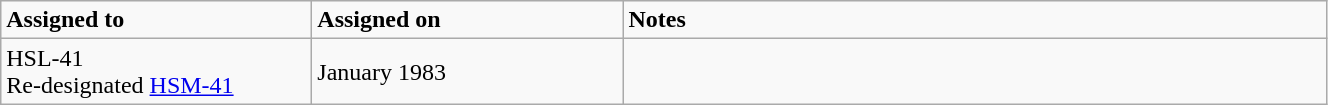<table class="wikitable" style="width: 70%;">
<tr>
<td style="width: 200px;"><strong>Assigned to</strong></td>
<td style="width: 200px;"><strong>Assigned on</strong></td>
<td><strong>Notes</strong></td>
</tr>
<tr>
<td>HSL-41<br>Re-designated <a href='#'>HSM-41</a></td>
<td>January 1983</td>
<td></td>
</tr>
</table>
